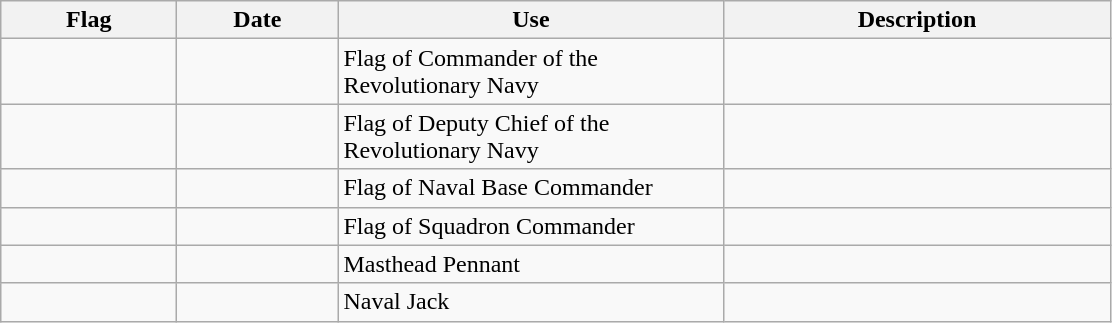<table class="wikitable">
<tr>
<th style="width:110px;">Flag</th>
<th style="width:100px;">Date</th>
<th style="width:250px;">Use</th>
<th style="width:250px;">Description</th>
</tr>
<tr>
<td></td>
<td></td>
<td>Flag of Commander of the Revolutionary Navy</td>
<td></td>
</tr>
<tr>
<td></td>
<td></td>
<td>Flag of Deputy Chief of the Revolutionary Navy</td>
<td></td>
</tr>
<tr>
<td></td>
<td></td>
<td>Flag of Naval Base Commander</td>
<td></td>
</tr>
<tr>
<td></td>
<td></td>
<td>Flag of Squadron Commander</td>
<td></td>
</tr>
<tr>
<td></td>
<td></td>
<td>Masthead Pennant</td>
<td></td>
</tr>
<tr>
<td></td>
<td></td>
<td>Naval Jack</td>
<td></td>
</tr>
</table>
